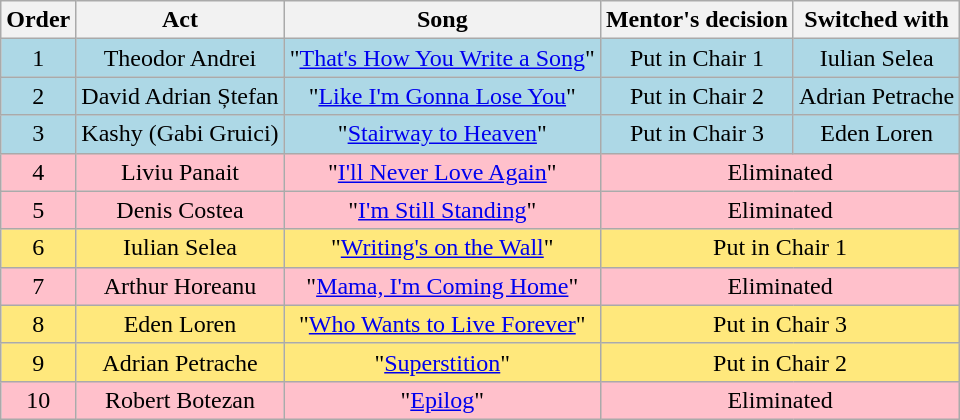<table class="wikitable plainrowheaders" style="text-align: center;">
<tr>
<th>Order</th>
<th>Act</th>
<th>Song</th>
<th>Mentor's decision</th>
<th>Switched with</th>
</tr>
<tr bgcolor=lightblue>
<td>1</td>
<td>Theodor Andrei</td>
<td>"<a href='#'>That's How You Write a Song</a>"</td>
<td>Put in Chair 1</td>
<td>Iulian Selea</td>
</tr>
<tr bgcolor=lightblue>
<td>2</td>
<td>David Adrian Ștefan</td>
<td>"<a href='#'>Like I'm Gonna Lose You</a>"</td>
<td>Put in Chair 2</td>
<td>Adrian Petrache</td>
</tr>
<tr bgcolor=lightblue>
<td>3</td>
<td>Kashy (Gabi Gruici)</td>
<td>"<a href='#'>Stairway to Heaven</a>"</td>
<td>Put in Chair 3</td>
<td>Eden Loren</td>
</tr>
<tr bgcolor=pink>
<td>4</td>
<td>Liviu Panait</td>
<td>"<a href='#'>I'll Never Love Again</a>"</td>
<td colspan="2">Eliminated</td>
</tr>
<tr bgcolor=pink>
<td>5</td>
<td>Denis Costea</td>
<td>"<a href='#'>I'm Still Standing</a>"</td>
<td colspan="2">Eliminated</td>
</tr>
<tr bgcolor=#FFE87C>
<td>6</td>
<td>Iulian Selea</td>
<td>"<a href='#'>Writing's on the Wall</a>"</td>
<td colspan="2">Put in Chair 1</td>
</tr>
<tr bgcolor=pink>
<td>7</td>
<td>Arthur Horeanu</td>
<td>"<a href='#'>Mama, I'm Coming Home</a>"</td>
<td colspan="2">Eliminated</td>
</tr>
<tr bgcolor=#FFE87C>
<td>8</td>
<td>Eden Loren</td>
<td>"<a href='#'>Who Wants to Live Forever</a>"</td>
<td colspan="2">Put in Chair 3</td>
</tr>
<tr bgcolor=#FFE87C>
<td>9</td>
<td>Adrian Petrache</td>
<td>"<a href='#'>Superstition</a>"</td>
<td colspan="2">Put in Chair 2</td>
</tr>
<tr bgcolor=pink>
<td>10</td>
<td>Robert Botezan</td>
<td>"<a href='#'>Epilog</a>"</td>
<td colspan="2">Eliminated</td>
</tr>
</table>
